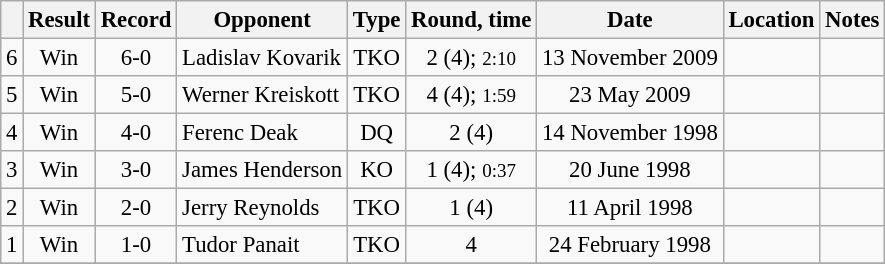<table class="wikitable" style="text-align:center; font-size:95%">
<tr>
<th></th>
<th>Result</th>
<th>Record</th>
<th>Opponent</th>
<th>Type</th>
<th>Round, time</th>
<th>Date</th>
<th>Location</th>
<th>Notes</th>
</tr>
<tr>
<td>6</td>
<td>Win</td>
<td>6-0</td>
<td style="text-align:left;">Ladislav Kovarik</td>
<td>TKO</td>
<td>2 (4); <small>2:10</small></td>
<td>13 November 2009</td>
<td style="text-align:left;"> </td>
<td></td>
</tr>
<tr>
<td>5</td>
<td>Win</td>
<td>5-0</td>
<td style="text-align:left;">Werner Kreiskott</td>
<td>TKO</td>
<td>4 (4); <small>1:59</small></td>
<td>23 May 2009</td>
<td style="text-align:left;"> </td>
<td></td>
</tr>
<tr>
<td>4</td>
<td>Win</td>
<td>4-0</td>
<td style="text-align:left;">Ferenc Deak</td>
<td>DQ</td>
<td>2 (4)</td>
<td>14 November 1998</td>
<td style="text-align:left;"> </td>
<td></td>
</tr>
<tr>
<td>3</td>
<td>Win</td>
<td>3-0</td>
<td style="text-align:left;">James Henderson</td>
<td>KO</td>
<td>1 (4); <small>0:37</small></td>
<td>20 June 1998</td>
<td style="text-align:left;"> </td>
<td></td>
</tr>
<tr>
<td>2</td>
<td>Win</td>
<td>2-0</td>
<td style="text-align:left;">Jerry Reynolds</td>
<td>TKO</td>
<td>1 (4)</td>
<td>11 April 1998</td>
<td style="text-align:left;"> </td>
<td></td>
</tr>
<tr>
<td>1</td>
<td>Win</td>
<td>1-0</td>
<td style="text-align:left;">Tudor Panait</td>
<td>TKO</td>
<td>4</td>
<td>24 February 1998</td>
<td style="text-align:left;"> </td>
<td></td>
</tr>
<tr>
</tr>
</table>
